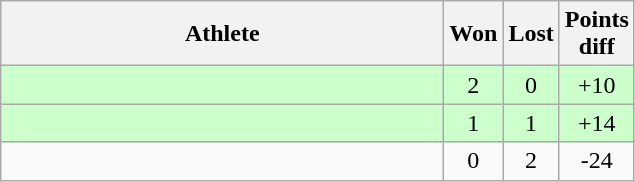<table class="wikitable">
<tr>
<th style="width:18em">Athlete</th>
<th>Won</th>
<th>Lost</th>
<th>Points<br>diff</th>
</tr>
<tr bgcolor="#ccffcc">
<td></td>
<td align="center">2</td>
<td align="center">0</td>
<td align="center">+10</td>
</tr>
<tr bgcolor="#ccffcc">
<td></td>
<td align="center">1</td>
<td align="center">1</td>
<td align="center">+14</td>
</tr>
<tr>
<td></td>
<td align="center">0</td>
<td align="center">2</td>
<td align="center">-24</td>
</tr>
</table>
